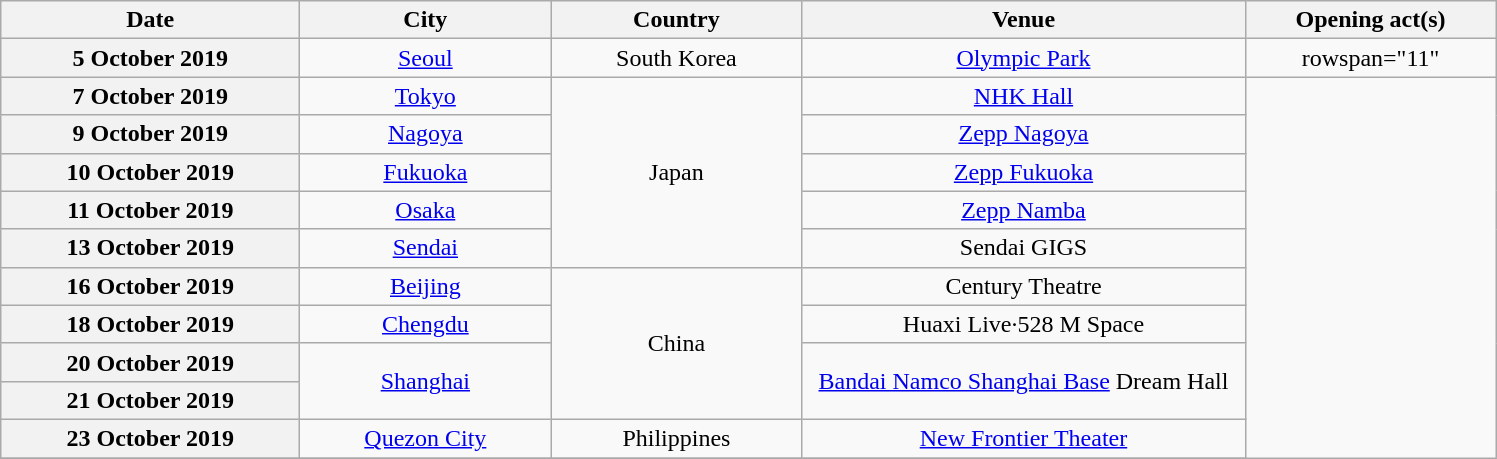<table class="wikitable plainrowheaders" style="text-align:center;">
<tr>
<th scope="col" style="width:12em;">Date</th>
<th scope="col" style="width:10em;">City</th>
<th scope="col" style="width:10em;">Country</th>
<th scope="col" style="width:18em;">Venue</th>
<th scope="col" style="width:10em;">Opening act(s)</th>
</tr>
<tr>
<th scope="row">5 October 2019</th>
<td><a href='#'>Seoul</a></td>
<td>South Korea</td>
<td><a href='#'>Olympic Park</a></td>
<td>rowspan="11" </td>
</tr>
<tr>
<th scope="row">7 October 2019</th>
<td><a href='#'>Tokyo</a></td>
<td rowspan="5">Japan</td>
<td><a href='#'>NHK Hall</a></td>
</tr>
<tr>
<th scope="row">9 October 2019</th>
<td><a href='#'>Nagoya</a></td>
<td><a href='#'>Zepp Nagoya</a></td>
</tr>
<tr>
<th scope="row">10 October 2019</th>
<td><a href='#'>Fukuoka</a></td>
<td><a href='#'>Zepp Fukuoka</a></td>
</tr>
<tr>
<th scope="row">11 October 2019</th>
<td><a href='#'>Osaka</a></td>
<td><a href='#'>Zepp Namba</a></td>
</tr>
<tr>
<th scope="row">13 October 2019</th>
<td><a href='#'>Sendai</a></td>
<td>Sendai GIGS</td>
</tr>
<tr>
<th scope="row">16 October 2019</th>
<td><a href='#'>Beijing</a></td>
<td rowspan="4">China</td>
<td>Century Theatre</td>
</tr>
<tr>
<th scope="row">18 October 2019</th>
<td><a href='#'>Chengdu</a></td>
<td>Huaxi Live·528 M Space</td>
</tr>
<tr>
<th scope="row">20 October 2019</th>
<td rowspan="2"><a href='#'>Shanghai</a></td>
<td rowspan="2"><a href='#'>Bandai Namco Shanghai Base</a> Dream Hall</td>
</tr>
<tr>
<th scope="row">21 October 2019</th>
</tr>
<tr>
<th scope="row">23 October 2019</th>
<td><a href='#'>Quezon City</a></td>
<td>Philippines</td>
<td><a href='#'>New Frontier Theater</a></td>
</tr>
<tr>
</tr>
</table>
